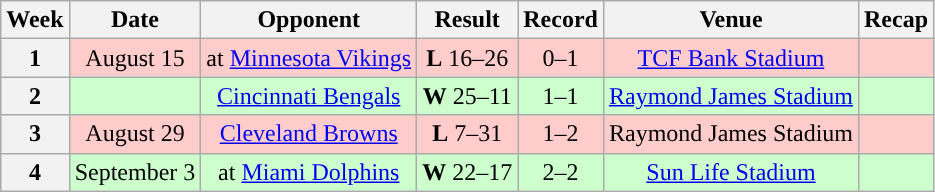<table class="wikitable" style="text-align:center">
<tr>
<th>Week</th>
<th>Date</th>
<th>Opponent</th>
<th>Result</th>
<th>Record</th>
<th>Venue</th>
<th>Recap</th>
</tr>
<tr style="background:#fcc">
<th>1</th>
<td>August 15</td>
<td>at <a href='#'>Minnesota Vikings</a></td>
<td><strong>L</strong> 16–26</td>
<td>0–1</td>
<td><a href='#'>TCF Bank Stadium</a></td>
<td></td>
</tr>
<tr style="background:#cfc">
<th>2</th>
<td></td>
<td><a href='#'>Cincinnati Bengals</a></td>
<td><strong>W</strong> 25–11</td>
<td>1–1</td>
<td><a href='#'>Raymond James Stadium</a></td>
<td></td>
</tr>
<tr style="background:#fcc">
<th>3</th>
<td>August 29</td>
<td><a href='#'>Cleveland Browns</a></td>
<td><strong>L</strong> 7–31</td>
<td>1–2</td>
<td>Raymond James Stadium</td>
<td></td>
</tr>
<tr style="background:#cfc">
<th>4</th>
<td>September 3</td>
<td>at <a href='#'>Miami Dolphins</a></td>
<td><strong>W</strong> 22–17</td>
<td>2–2</td>
<td><a href='#'>Sun Life Stadium</a></td>
<td></td>
</tr>
</table>
